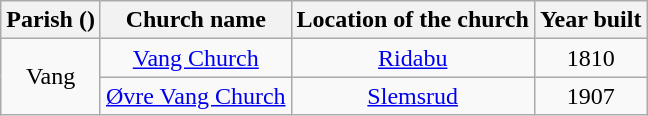<table class="wikitable" style="text-align:center">
<tr>
<th>Parish ()</th>
<th>Church name</th>
<th>Location of the church</th>
<th>Year built</th>
</tr>
<tr>
<td rowspan="2">Vang</td>
<td><a href='#'>Vang Church</a></td>
<td><a href='#'>Ridabu</a></td>
<td>1810</td>
</tr>
<tr>
<td><a href='#'>Øvre Vang Church</a></td>
<td><a href='#'>Slemsrud</a></td>
<td>1907</td>
</tr>
</table>
